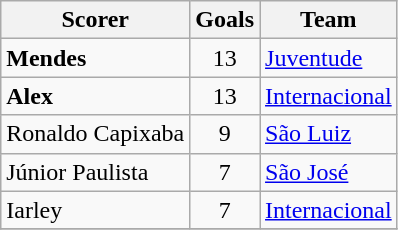<table class="wikitable">
<tr>
<th>Scorer</th>
<th>Goals</th>
<th>Team</th>
</tr>
<tr>
<td> <strong>Mendes</strong></td>
<td align=center>13</td>
<td><a href='#'>Juventude</a></td>
</tr>
<tr>
<td> <strong>Alex</strong></td>
<td align=center>13</td>
<td><a href='#'>Internacional</a></td>
</tr>
<tr>
<td> Ronaldo Capixaba</td>
<td align=center>9</td>
<td><a href='#'>São Luiz</a></td>
</tr>
<tr>
<td> Júnior Paulista</td>
<td align=center>7</td>
<td><a href='#'>São José</a></td>
</tr>
<tr>
<td> Iarley</td>
<td align=center>7</td>
<td><a href='#'>Internacional</a></td>
</tr>
<tr>
</tr>
</table>
